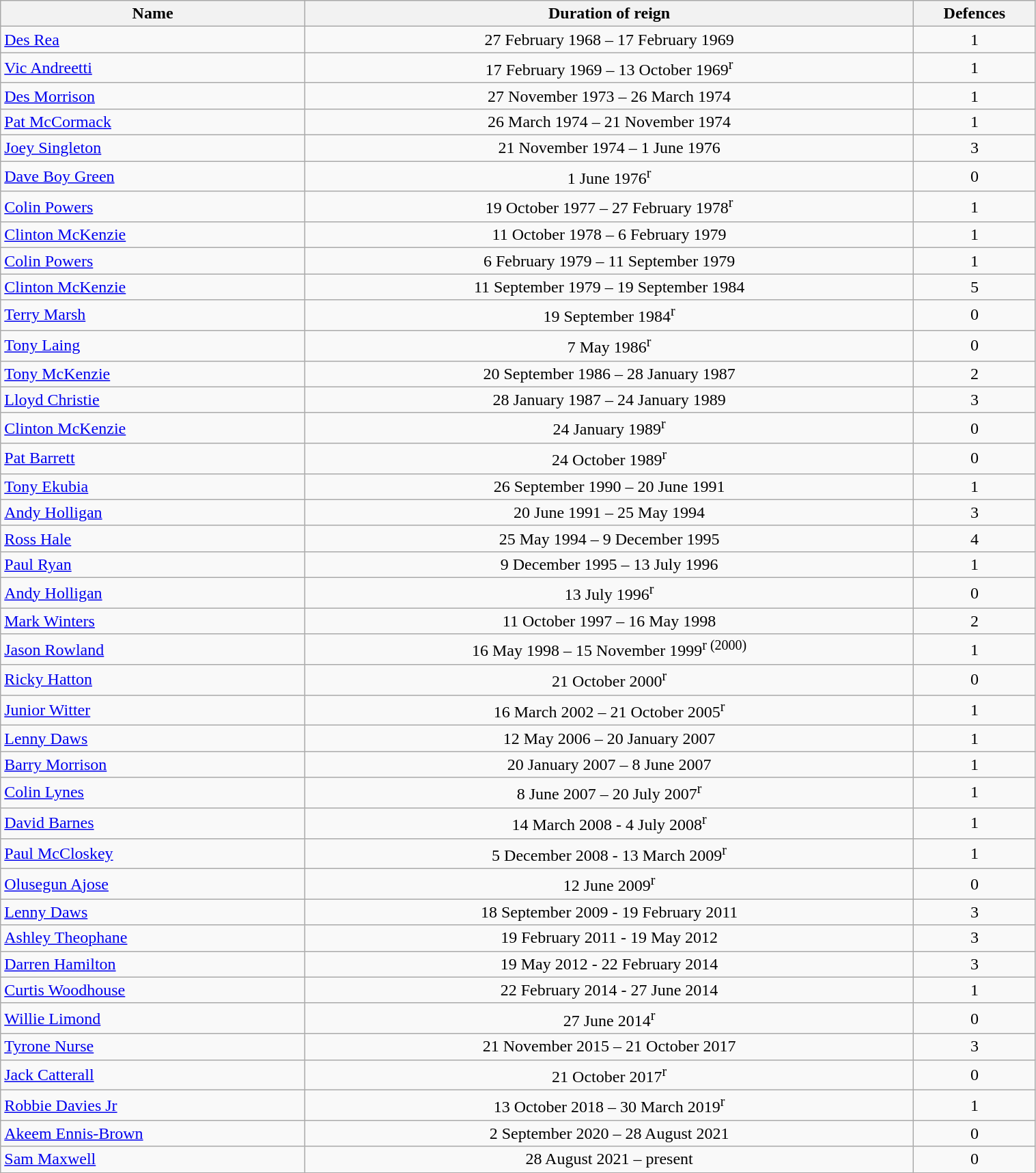<table class="wikitable" width=80%>
<tr>
<th width=25%>Name</th>
<th width=50%>Duration of reign</th>
<th width=10%>Defences</th>
</tr>
<tr align=center>
<td align=left><a href='#'>Des Rea</a></td>
<td>27 February 1968 – 17 February 1969</td>
<td>1</td>
</tr>
<tr align=center>
<td align=left><a href='#'>Vic Andreetti</a></td>
<td>17 February 1969 – 13 October 1969<sup>r</sup></td>
<td>1</td>
</tr>
<tr align=center>
<td align=left><a href='#'>Des Morrison</a></td>
<td>27 November 1973 – 26 March 1974</td>
<td>1</td>
</tr>
<tr align=center>
<td align=left><a href='#'>Pat McCormack</a></td>
<td>26 March 1974 – 21 November 1974</td>
<td>1</td>
</tr>
<tr align=center>
<td align=left><a href='#'>Joey Singleton</a></td>
<td>21 November 1974 – 1 June 1976</td>
<td>3</td>
</tr>
<tr align=center>
<td align=left><a href='#'>Dave Boy Green</a></td>
<td>1 June 1976<sup>r</sup></td>
<td>0</td>
</tr>
<tr align=center>
<td align=left><a href='#'>Colin Powers</a></td>
<td>19 October 1977 – 27 February 1978<sup>r</sup></td>
<td>1</td>
</tr>
<tr align=center>
<td align=left><a href='#'>Clinton McKenzie</a></td>
<td>11 October 1978 – 6 February 1979</td>
<td>1</td>
</tr>
<tr align=center>
<td align=left><a href='#'>Colin Powers</a></td>
<td>6 February 1979 – 11 September 1979</td>
<td>1</td>
</tr>
<tr align=center>
<td align=left><a href='#'>Clinton McKenzie</a></td>
<td>11 September 1979 – 19 September 1984</td>
<td>5</td>
</tr>
<tr align=center>
<td align=left><a href='#'>Terry Marsh</a></td>
<td>19 September 1984<sup>r</sup></td>
<td>0</td>
</tr>
<tr align=center>
<td align=left><a href='#'>Tony Laing</a></td>
<td>7 May 1986<sup>r</sup></td>
<td>0</td>
</tr>
<tr align=center>
<td align=left><a href='#'>Tony McKenzie</a></td>
<td>20 September 1986 – 28 January 1987</td>
<td>2</td>
</tr>
<tr align=center>
<td align=left><a href='#'>Lloyd Christie</a></td>
<td>28 January 1987 – 24 January 1989</td>
<td>3</td>
</tr>
<tr align=center>
<td align=left><a href='#'>Clinton McKenzie</a></td>
<td>24 January 1989<sup>r</sup></td>
<td>0</td>
</tr>
<tr align=center>
<td align=left><a href='#'>Pat Barrett</a></td>
<td>24 October 1989<sup>r</sup></td>
<td>0</td>
</tr>
<tr align=center>
<td align=left><a href='#'>Tony Ekubia</a></td>
<td>26 September 1990 – 20 June 1991</td>
<td>1</td>
</tr>
<tr align=center>
<td align=left><a href='#'>Andy Holligan</a></td>
<td>20 June 1991 – 25 May 1994</td>
<td>3</td>
</tr>
<tr align=center>
<td align=left><a href='#'>Ross Hale</a></td>
<td>25 May 1994 – 9 December 1995</td>
<td>4</td>
</tr>
<tr align=center>
<td align=left><a href='#'>Paul Ryan</a></td>
<td>9 December 1995 – 13 July 1996</td>
<td>1</td>
</tr>
<tr align=center>
<td align=left><a href='#'>Andy Holligan</a></td>
<td>13 July 1996<sup>r</sup></td>
<td>0</td>
</tr>
<tr align=center>
<td align=left><a href='#'>Mark Winters</a></td>
<td>11 October 1997 – 16 May 1998</td>
<td>2</td>
</tr>
<tr align=center>
<td align=left><a href='#'>Jason Rowland</a></td>
<td>16 May 1998 – 15 November 1999<sup>r (2000)</sup></td>
<td>1</td>
</tr>
<tr align=center>
<td align=left><a href='#'>Ricky Hatton</a></td>
<td>21 October 2000<sup>r</sup></td>
<td>0</td>
</tr>
<tr align=center>
<td align=left><a href='#'>Junior Witter</a></td>
<td>16 March 2002 – 21 October 2005<sup>r</sup></td>
<td>1</td>
</tr>
<tr align=center>
<td align=left><a href='#'>Lenny Daws</a></td>
<td>12 May 2006 – 20 January 2007</td>
<td>1</td>
</tr>
<tr align=center>
<td align=left><a href='#'>Barry Morrison</a></td>
<td>20 January 2007 – 8 June 2007</td>
<td>1</td>
</tr>
<tr align=center>
<td align=left><a href='#'>Colin Lynes</a></td>
<td>8 June 2007 – 20 July 2007<sup>r</sup></td>
<td>1</td>
</tr>
<tr align=center>
<td align=left><a href='#'>David Barnes</a></td>
<td>14 March 2008 - 4 July 2008<sup>r</sup></td>
<td>1</td>
</tr>
<tr align=center>
<td align=left><a href='#'>Paul McCloskey</a></td>
<td>5 December 2008 - 13 March 2009<sup>r</sup></td>
<td>1</td>
</tr>
<tr align=center>
<td align=left><a href='#'>Olusegun Ajose</a></td>
<td>12 June 2009<sup>r</sup></td>
<td>0</td>
</tr>
<tr align=center>
<td align=left><a href='#'>Lenny Daws</a></td>
<td>18 September 2009 - 19 February 2011</td>
<td>3</td>
</tr>
<tr align=center>
<td align=left><a href='#'>Ashley Theophane</a></td>
<td>19 February 2011 - 19 May 2012</td>
<td>3</td>
</tr>
<tr align=center>
<td align=left><a href='#'>Darren Hamilton</a></td>
<td>19 May 2012 - 22 February 2014</td>
<td>3</td>
</tr>
<tr align=center>
<td align=left><a href='#'>Curtis Woodhouse</a></td>
<td>22 February 2014 - 27 June 2014</td>
<td>1</td>
</tr>
<tr align=center>
<td align=left><a href='#'>Willie Limond</a></td>
<td>27 June 2014<sup>r</sup></td>
<td>0</td>
</tr>
<tr align=center>
<td align=left><a href='#'>Tyrone Nurse</a></td>
<td>21 November 2015 – 21 October 2017</td>
<td>3</td>
</tr>
<tr align=center>
<td align=left><a href='#'>Jack Catterall</a></td>
<td>21 October 2017<sup>r</sup></td>
<td>0</td>
</tr>
<tr align=center>
<td align=left><a href='#'>Robbie Davies Jr</a></td>
<td>13 October 2018 – 30 March 2019<sup>r</sup></td>
<td>1</td>
</tr>
<tr align=center>
<td align=left><a href='#'>Akeem Ennis-Brown</a></td>
<td>2 September 2020 – 28 August 2021</td>
<td>0</td>
</tr>
<tr align=center>
<td align=left><a href='#'>Sam Maxwell</a></td>
<td>28 August 2021 – present</td>
<td>0</td>
</tr>
</table>
